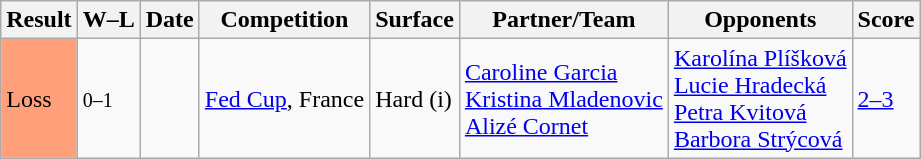<table class="sortable wikitable">
<tr>
<th>Result</th>
<th class="unsortable">W–L</th>
<th>Date</th>
<th>Competition</th>
<th>Surface</th>
<th>Partner/Team</th>
<th>Opponents</th>
<th class="unsortable">Score</th>
</tr>
<tr>
<td style="background:#ffa07a;">Loss</td>
<td><small>0–1</small></td>
<td><a href='#'></a></td>
<td><a href='#'>Fed Cup</a>, France</td>
<td>Hard (i)</td>
<td> <a href='#'>Caroline Garcia</a><br> <a href='#'>Kristina Mladenovic</a><br> <a href='#'>Alizé Cornet</a></td>
<td> <a href='#'>Karolína Plíšková</a><br> <a href='#'>Lucie Hradecká</a><br> <a href='#'>Petra Kvitová</a><br> <a href='#'>Barbora Strýcová</a></td>
<td><a href='#'>2–3</a></td>
</tr>
</table>
